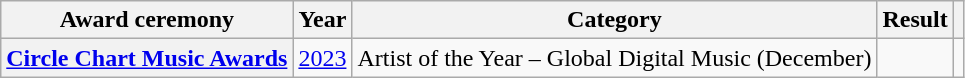<table class="wikitable plainrowheaders sortable" style="text-align:center">
<tr>
<th scope="col">Award ceremony </th>
<th scope="col">Year</th>
<th scope="col">Category </th>
<th scope="col">Result</th>
<th scope="col" class="unsortable"></th>
</tr>
<tr>
<th scope="row"><a href='#'>Circle Chart Music Awards</a></th>
<td><a href='#'>2023</a></td>
<td style="text-align:left">Artist of the Year – Global Digital Music (December)</td>
<td></td>
<td></td>
</tr>
</table>
